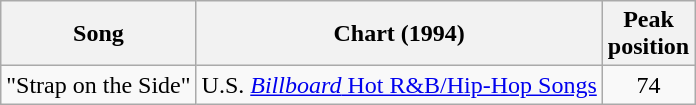<table class="wikitable">
<tr>
<th align="left">Song</th>
<th align="left">Chart (1994)</th>
<th align="center">Peak<br>position</th>
</tr>
<tr>
<td rowspan="1">"Strap on the Side"</td>
<td align="left">U.S. <a href='#'><em>Billboard</em> Hot R&B/Hip-Hop Songs</a></td>
<td align="center">74</td>
</tr>
</table>
